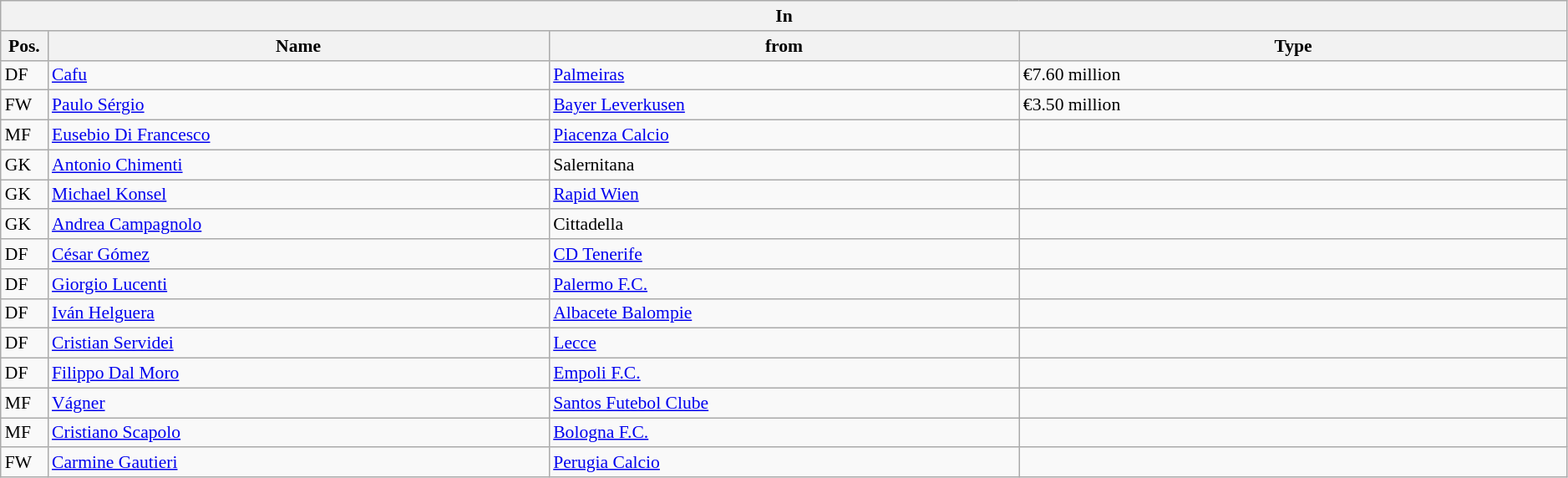<table class="wikitable" style="font-size:90%; width:99%">
<tr>
<th colspan="4">In</th>
</tr>
<tr>
<th width=3%>Pos.</th>
<th width=32%>Name</th>
<th width=30%>from</th>
<th width=35%>Type</th>
</tr>
<tr>
<td>DF</td>
<td><a href='#'>Cafu</a></td>
<td><a href='#'>Palmeiras</a></td>
<td>€7.60 million</td>
</tr>
<tr>
<td>FW</td>
<td><a href='#'>Paulo Sérgio</a></td>
<td><a href='#'>Bayer Leverkusen</a></td>
<td>€3.50 million</td>
</tr>
<tr>
<td>MF</td>
<td><a href='#'>Eusebio Di Francesco</a></td>
<td><a href='#'>Piacenza Calcio</a></td>
<td></td>
</tr>
<tr>
<td>GK</td>
<td><a href='#'>Antonio Chimenti</a></td>
<td>Salernitana</td>
<td></td>
</tr>
<tr>
<td>GK</td>
<td><a href='#'>Michael Konsel</a></td>
<td><a href='#'>Rapid Wien</a></td>
<td></td>
</tr>
<tr>
<td>GK</td>
<td><a href='#'>Andrea Campagnolo</a></td>
<td>Cittadella</td>
<td></td>
</tr>
<tr>
<td>DF</td>
<td><a href='#'>César Gómez</a></td>
<td><a href='#'>CD Tenerife</a></td>
<td></td>
</tr>
<tr>
<td>DF</td>
<td><a href='#'>Giorgio Lucenti</a></td>
<td><a href='#'>Palermo F.C.</a></td>
<td></td>
</tr>
<tr>
<td>DF</td>
<td><a href='#'>Iván Helguera</a></td>
<td><a href='#'>Albacete Balompie</a></td>
<td></td>
</tr>
<tr>
<td>DF</td>
<td><a href='#'>Cristian Servidei</a></td>
<td><a href='#'>Lecce</a></td>
<td></td>
</tr>
<tr>
<td>DF</td>
<td><a href='#'>Filippo Dal Moro</a></td>
<td><a href='#'>Empoli F.C.</a></td>
<td></td>
</tr>
<tr>
<td>MF</td>
<td><a href='#'>Vágner</a></td>
<td><a href='#'>Santos Futebol Clube</a></td>
<td></td>
</tr>
<tr>
<td>MF</td>
<td><a href='#'>Cristiano Scapolo</a></td>
<td><a href='#'>Bologna F.C.</a></td>
<td></td>
</tr>
<tr>
<td>FW</td>
<td><a href='#'>Carmine Gautieri</a></td>
<td><a href='#'>Perugia Calcio</a></td>
<td></td>
</tr>
</table>
